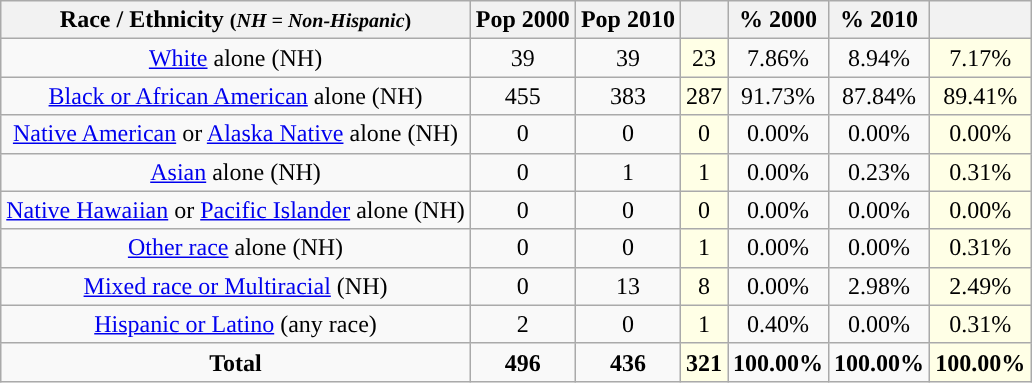<table class="wikitable" style="text-align:center;">
<tr>
<th>Race / Ethnicity <small>(<em>NH = Non-Hispanic</em>)</small></th>
<th>Pop 2000</th>
<th>Pop 2010</th>
<th></th>
<th>% 2000</th>
<th>% 2010</th>
<th></th>
</tr>
<tr>
<td><a href='#'>White</a> alone (NH)</td>
<td>39</td>
<td>39</td>
<td style='background: #ffffe6;'>23</td>
<td>7.86%</td>
<td>8.94%</td>
<td style='background: #ffffe6;'>7.17%</td>
</tr>
<tr>
<td><a href='#'>Black or African American</a> alone (NH)</td>
<td>455</td>
<td>383</td>
<td style='background: #ffffe6;'>287</td>
<td>91.73%</td>
<td>87.84%</td>
<td style='background: #ffffe6;'>89.41%</td>
</tr>
<tr>
<td><a href='#'>Native American</a> or <a href='#'>Alaska Native</a> alone (NH)</td>
<td>0</td>
<td>0</td>
<td style='background: #ffffe6;'>0</td>
<td>0.00%</td>
<td>0.00%</td>
<td style='background: #ffffe6;'>0.00%</td>
</tr>
<tr>
<td><a href='#'>Asian</a> alone (NH)</td>
<td>0</td>
<td>1</td>
<td style='background: #ffffe6;'>1</td>
<td>0.00%</td>
<td>0.23%</td>
<td style='background: #ffffe6;'>0.31%</td>
</tr>
<tr>
<td><a href='#'>Native Hawaiian</a> or <a href='#'>Pacific Islander</a> alone (NH)</td>
<td>0</td>
<td>0</td>
<td style='background: #ffffe6;'>0</td>
<td>0.00%</td>
<td>0.00%</td>
<td style='background: #ffffe6;'>0.00%</td>
</tr>
<tr>
<td><a href='#'>Other race</a> alone (NH)</td>
<td>0</td>
<td>0</td>
<td style='background: #ffffe6;'>1</td>
<td>0.00%</td>
<td>0.00%</td>
<td style='background: #ffffe6;'>0.31%</td>
</tr>
<tr>
<td><a href='#'>Mixed race or Multiracial</a> (NH)</td>
<td>0</td>
<td>13</td>
<td style='background: #ffffe6;'>8</td>
<td>0.00%</td>
<td>2.98%</td>
<td style='background: #ffffe6;'>2.49%</td>
</tr>
<tr>
<td><a href='#'>Hispanic or Latino</a> (any race)</td>
<td>2</td>
<td>0</td>
<td style='background: #ffffe6;'>1</td>
<td>0.40%</td>
<td>0.00%</td>
<td style='background: #ffffe6;'>0.31%</td>
</tr>
<tr>
<td><strong>Total</strong></td>
<td><strong>496</strong></td>
<td><strong>436</strong></td>
<td style='background: #ffffe6;'><strong>321</strong></td>
<td><strong>100.00%</strong></td>
<td><strong>100.00%</strong></td>
<td style='background: #ffffe6;'><strong>100.00%</strong></td>
</tr>
</table>
